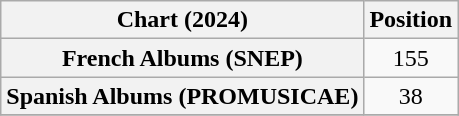<table class="wikitable plainrowheaders" style="text-align:center">
<tr>
<th scope="col">Chart (2024)</th>
<th scope="col">Position</th>
</tr>
<tr>
<th scope="row">French Albums (SNEP)</th>
<td>155</td>
</tr>
<tr>
<th scope="row">Spanish Albums (PROMUSICAE)</th>
<td>38</td>
</tr>
<tr>
</tr>
</table>
